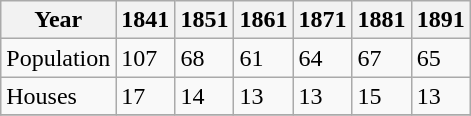<table class="wikitable">
<tr>
<th>Year</th>
<th>1841</th>
<th>1851</th>
<th>1861</th>
<th>1871</th>
<th>1881</th>
<th>1891</th>
</tr>
<tr>
<td>Population</td>
<td>107</td>
<td>68</td>
<td>61</td>
<td>64</td>
<td>67</td>
<td>65</td>
</tr>
<tr>
<td>Houses</td>
<td>17</td>
<td>14</td>
<td>13</td>
<td>13</td>
<td>15</td>
<td>13</td>
</tr>
<tr>
</tr>
</table>
